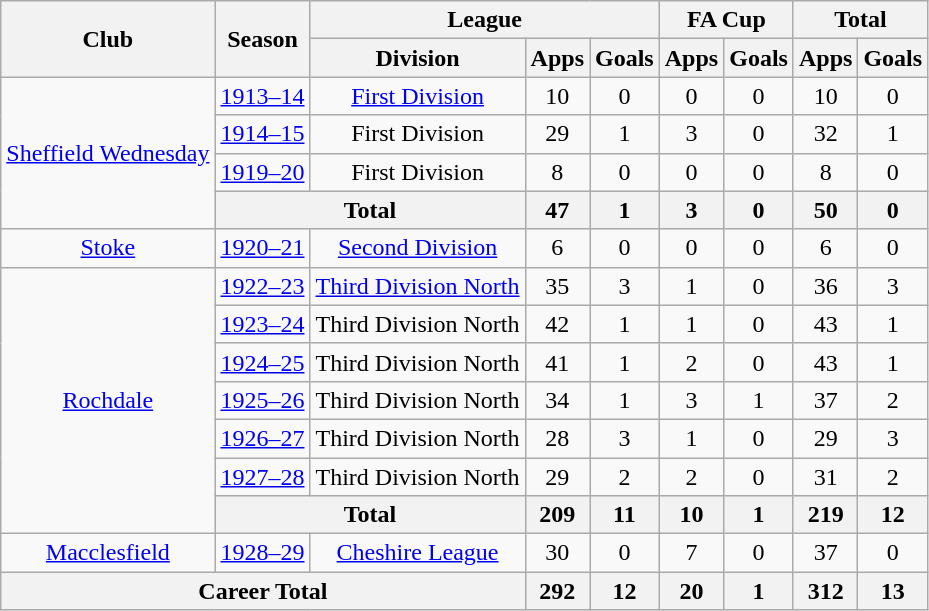<table class="wikitable" style="text-align: center;">
<tr>
<th rowspan="2">Club</th>
<th rowspan="2">Season</th>
<th colspan="3">League</th>
<th colspan="2">FA Cup</th>
<th colspan="2">Total</th>
</tr>
<tr>
<th>Division</th>
<th>Apps</th>
<th>Goals</th>
<th>Apps</th>
<th>Goals</th>
<th>Apps</th>
<th>Goals</th>
</tr>
<tr>
<td rowspan=4><a href='#'>Sheffield Wednesday</a></td>
<td><a href='#'>1913–14</a></td>
<td><a href='#'>First Division</a></td>
<td>10</td>
<td>0</td>
<td>0</td>
<td>0</td>
<td>10</td>
<td>0</td>
</tr>
<tr>
<td><a href='#'>1914–15</a></td>
<td>First Division</td>
<td>29</td>
<td>1</td>
<td>3</td>
<td>0</td>
<td>32</td>
<td>1</td>
</tr>
<tr>
<td><a href='#'>1919–20</a></td>
<td>First Division</td>
<td>8</td>
<td>0</td>
<td>0</td>
<td>0</td>
<td>8</td>
<td>0</td>
</tr>
<tr>
<th colspan=2>Total</th>
<th>47</th>
<th>1</th>
<th>3</th>
<th>0</th>
<th>50</th>
<th>0</th>
</tr>
<tr>
<td><a href='#'>Stoke</a></td>
<td><a href='#'>1920–21</a></td>
<td><a href='#'>Second Division</a></td>
<td>6</td>
<td>0</td>
<td>0</td>
<td>0</td>
<td>6</td>
<td>0</td>
</tr>
<tr>
<td rowspan=7><a href='#'>Rochdale</a></td>
<td><a href='#'>1922–23</a></td>
<td><a href='#'>Third Division North</a></td>
<td>35</td>
<td>3</td>
<td>1</td>
<td>0</td>
<td>36</td>
<td>3</td>
</tr>
<tr>
<td><a href='#'>1923–24</a></td>
<td>Third Division North</td>
<td>42</td>
<td>1</td>
<td>1</td>
<td>0</td>
<td>43</td>
<td>1</td>
</tr>
<tr>
<td><a href='#'>1924–25</a></td>
<td>Third Division North</td>
<td>41</td>
<td>1</td>
<td>2</td>
<td>0</td>
<td>43</td>
<td>1</td>
</tr>
<tr>
<td><a href='#'>1925–26</a></td>
<td>Third Division North</td>
<td>34</td>
<td>1</td>
<td>3</td>
<td>1</td>
<td>37</td>
<td>2</td>
</tr>
<tr>
<td><a href='#'>1926–27</a></td>
<td>Third Division North</td>
<td>28</td>
<td>3</td>
<td>1</td>
<td>0</td>
<td>29</td>
<td>3</td>
</tr>
<tr>
<td><a href='#'>1927–28</a></td>
<td>Third Division North</td>
<td>29</td>
<td>2</td>
<td>2</td>
<td>0</td>
<td>31</td>
<td>2</td>
</tr>
<tr>
<th colspan=2>Total</th>
<th>209</th>
<th>11</th>
<th>10</th>
<th>1</th>
<th>219</th>
<th>12</th>
</tr>
<tr>
<td><a href='#'>Macclesfield</a></td>
<td><a href='#'>1928–29</a></td>
<td><a href='#'>Cheshire League</a></td>
<td>30</td>
<td>0</td>
<td>7</td>
<td>0</td>
<td>37</td>
<td>0</td>
</tr>
<tr>
<th colspan="3">Career Total</th>
<th>292</th>
<th>12</th>
<th>20</th>
<th>1</th>
<th>312</th>
<th>13</th>
</tr>
</table>
